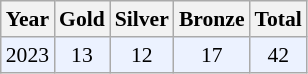<table class="sortable wikitable" style="font-size: 90%;">
<tr>
<th>Year</th>
<th>Gold</th>
<th>Silver</th>
<th>Bronze</th>
<th>Total</th>
</tr>
<tr style="background:#ECF2FF">
<td align="center">2023</td>
<td align="center">13</td>
<td align="center">12</td>
<td align="center">17</td>
<td align="center">42</td>
</tr>
</table>
